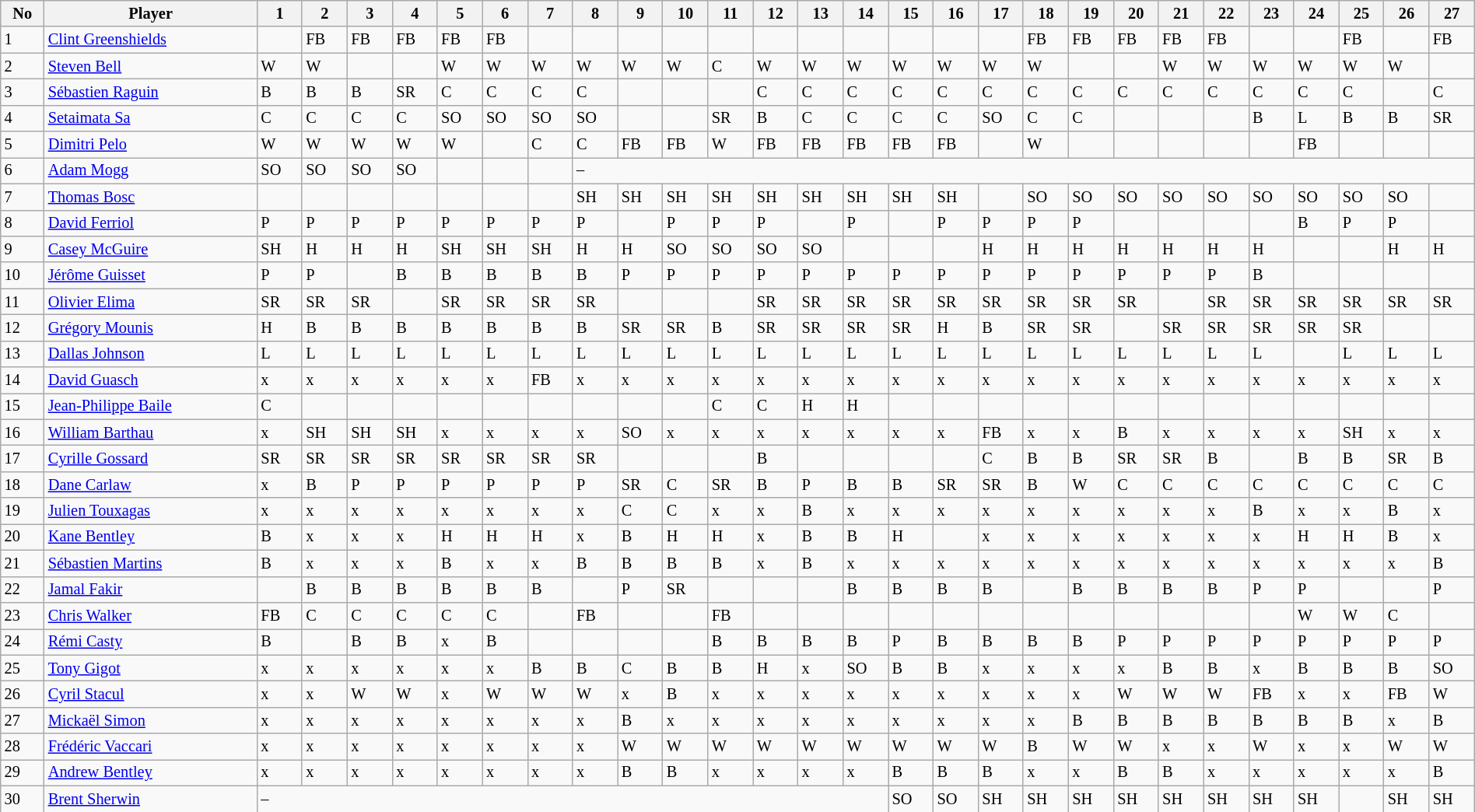<table class="wikitable"  style="font-size:85%; width:100%;">
<tr>
<th>No</th>
<th>Player</th>
<th>1</th>
<th>2</th>
<th>3</th>
<th>4</th>
<th>5</th>
<th>6</th>
<th>7</th>
<th>8</th>
<th>9</th>
<th>10</th>
<th>11</th>
<th>12</th>
<th>13</th>
<th>14</th>
<th>15</th>
<th>16</th>
<th>17</th>
<th>18</th>
<th>19</th>
<th>20</th>
<th>21</th>
<th>22</th>
<th>23</th>
<th>24</th>
<th>25</th>
<th>26</th>
<th>27</th>
</tr>
<tr>
<td>1</td>
<td><a href='#'>Clint Greenshields</a></td>
<td></td>
<td>FB</td>
<td>FB</td>
<td>FB</td>
<td>FB</td>
<td>FB</td>
<td></td>
<td></td>
<td></td>
<td></td>
<td></td>
<td></td>
<td></td>
<td></td>
<td></td>
<td></td>
<td></td>
<td>FB</td>
<td>FB</td>
<td>FB</td>
<td>FB</td>
<td>FB</td>
<td></td>
<td></td>
<td>FB</td>
<td></td>
<td>FB</td>
</tr>
<tr>
<td>2</td>
<td><a href='#'>Steven Bell</a></td>
<td>W</td>
<td>W</td>
<td></td>
<td></td>
<td>W</td>
<td>W</td>
<td>W</td>
<td>W</td>
<td>W</td>
<td>W</td>
<td>C</td>
<td>W</td>
<td>W</td>
<td>W</td>
<td>W</td>
<td>W</td>
<td>W</td>
<td>W</td>
<td></td>
<td></td>
<td>W</td>
<td>W</td>
<td>W</td>
<td>W</td>
<td>W</td>
<td>W</td>
<td></td>
</tr>
<tr>
<td>3</td>
<td><a href='#'>Sébastien Raguin</a></td>
<td>B</td>
<td>B</td>
<td>B</td>
<td>SR</td>
<td>C</td>
<td>C</td>
<td>C</td>
<td>C</td>
<td></td>
<td></td>
<td></td>
<td>C</td>
<td>C</td>
<td>C</td>
<td>C</td>
<td>C</td>
<td>C</td>
<td>C</td>
<td>C</td>
<td>C</td>
<td>C</td>
<td>C</td>
<td>C</td>
<td>C</td>
<td>C</td>
<td></td>
<td>C</td>
</tr>
<tr>
<td>4</td>
<td><a href='#'>Setaimata Sa</a></td>
<td>C</td>
<td>C</td>
<td>C</td>
<td>C</td>
<td>SO</td>
<td>SO</td>
<td>SO</td>
<td>SO</td>
<td></td>
<td></td>
<td>SR</td>
<td>B</td>
<td>C</td>
<td>C</td>
<td>C</td>
<td>C</td>
<td>SO</td>
<td>C</td>
<td>C</td>
<td></td>
<td></td>
<td></td>
<td>B</td>
<td>L</td>
<td>B</td>
<td>B</td>
<td>SR</td>
</tr>
<tr>
<td>5</td>
<td><a href='#'>Dimitri Pelo</a></td>
<td>W</td>
<td>W</td>
<td>W</td>
<td>W</td>
<td>W</td>
<td></td>
<td>C</td>
<td>C</td>
<td>FB</td>
<td>FB</td>
<td>W</td>
<td>FB</td>
<td>FB</td>
<td>FB</td>
<td>FB</td>
<td>FB</td>
<td></td>
<td>W</td>
<td></td>
<td></td>
<td></td>
<td></td>
<td></td>
<td>FB</td>
<td></td>
<td></td>
<td></td>
</tr>
<tr>
<td>6</td>
<td><a href='#'>Adam Mogg</a></td>
<td>SO</td>
<td>SO</td>
<td>SO</td>
<td>SO</td>
<td></td>
<td></td>
<td></td>
<td colspan="20">–</td>
</tr>
<tr>
<td>7</td>
<td><a href='#'>Thomas Bosc</a></td>
<td></td>
<td></td>
<td></td>
<td></td>
<td></td>
<td></td>
<td></td>
<td>SH</td>
<td>SH</td>
<td>SH</td>
<td>SH</td>
<td>SH</td>
<td>SH</td>
<td>SH</td>
<td>SH</td>
<td>SH</td>
<td></td>
<td>SO</td>
<td>SO</td>
<td>SO</td>
<td>SO</td>
<td>SO</td>
<td>SO</td>
<td>SO</td>
<td>SO</td>
<td>SO</td>
<td></td>
</tr>
<tr>
<td>8</td>
<td><a href='#'>David Ferriol</a></td>
<td>P</td>
<td>P</td>
<td>P</td>
<td>P</td>
<td>P</td>
<td>P</td>
<td>P</td>
<td>P</td>
<td></td>
<td>P</td>
<td>P</td>
<td>P</td>
<td></td>
<td>P</td>
<td></td>
<td>P</td>
<td>P</td>
<td>P</td>
<td>P</td>
<td></td>
<td></td>
<td></td>
<td></td>
<td>B</td>
<td>P</td>
<td>P</td>
<td></td>
</tr>
<tr>
<td>9</td>
<td><a href='#'>Casey McGuire</a></td>
<td>SH</td>
<td>H</td>
<td>H</td>
<td>H</td>
<td>SH</td>
<td>SH</td>
<td>SH</td>
<td>H</td>
<td>H</td>
<td>SO</td>
<td>SO</td>
<td>SO</td>
<td>SO</td>
<td></td>
<td></td>
<td></td>
<td>H</td>
<td>H</td>
<td>H</td>
<td>H</td>
<td>H</td>
<td>H</td>
<td>H</td>
<td></td>
<td></td>
<td>H</td>
<td>H</td>
</tr>
<tr>
<td>10</td>
<td><a href='#'>Jérôme Guisset</a></td>
<td>P</td>
<td>P</td>
<td></td>
<td>B</td>
<td>B</td>
<td>B</td>
<td>B</td>
<td>B</td>
<td>P</td>
<td>P</td>
<td>P</td>
<td>P</td>
<td>P</td>
<td>P</td>
<td>P</td>
<td>P</td>
<td>P</td>
<td>P</td>
<td>P</td>
<td>P</td>
<td>P</td>
<td>P</td>
<td>B</td>
<td></td>
<td></td>
<td></td>
<td></td>
</tr>
<tr>
<td>11</td>
<td><a href='#'>Olivier Elima</a></td>
<td>SR</td>
<td>SR</td>
<td>SR</td>
<td></td>
<td>SR</td>
<td>SR</td>
<td>SR</td>
<td>SR</td>
<td></td>
<td></td>
<td></td>
<td>SR</td>
<td>SR</td>
<td>SR</td>
<td>SR</td>
<td>SR</td>
<td>SR</td>
<td>SR</td>
<td>SR</td>
<td>SR</td>
<td></td>
<td>SR</td>
<td>SR</td>
<td>SR</td>
<td>SR</td>
<td>SR</td>
<td>SR</td>
</tr>
<tr>
<td>12</td>
<td><a href='#'>Grégory Mounis</a></td>
<td>H</td>
<td>B</td>
<td>B</td>
<td>B</td>
<td>B</td>
<td>B</td>
<td>B</td>
<td>B</td>
<td>SR</td>
<td>SR</td>
<td>B</td>
<td>SR</td>
<td>SR</td>
<td>SR</td>
<td>SR</td>
<td>H</td>
<td>B</td>
<td>SR</td>
<td>SR</td>
<td></td>
<td>SR</td>
<td>SR</td>
<td>SR</td>
<td>SR</td>
<td>SR</td>
<td></td>
<td></td>
</tr>
<tr>
<td>13</td>
<td><a href='#'>Dallas Johnson</a></td>
<td>L</td>
<td>L</td>
<td>L</td>
<td>L</td>
<td>L</td>
<td>L</td>
<td>L</td>
<td>L</td>
<td>L</td>
<td>L</td>
<td>L</td>
<td>L</td>
<td>L</td>
<td>L</td>
<td>L</td>
<td>L</td>
<td>L</td>
<td>L</td>
<td>L</td>
<td>L</td>
<td>L</td>
<td>L</td>
<td>L</td>
<td></td>
<td>L</td>
<td>L</td>
<td>L</td>
</tr>
<tr>
<td>14</td>
<td><a href='#'>David Guasch</a></td>
<td>x</td>
<td>x</td>
<td>x</td>
<td>x</td>
<td>x</td>
<td>x</td>
<td>FB</td>
<td>x</td>
<td>x</td>
<td>x</td>
<td>x</td>
<td>x</td>
<td>x</td>
<td>x</td>
<td>x</td>
<td>x</td>
<td>x</td>
<td>x</td>
<td>x</td>
<td>x</td>
<td>x</td>
<td>x</td>
<td>x</td>
<td>x</td>
<td>x</td>
<td>x</td>
<td>x</td>
</tr>
<tr>
<td>15</td>
<td><a href='#'>Jean-Philippe Baile</a></td>
<td>C</td>
<td></td>
<td></td>
<td></td>
<td></td>
<td></td>
<td></td>
<td></td>
<td></td>
<td></td>
<td>C</td>
<td>C</td>
<td>H</td>
<td>H</td>
<td></td>
<td></td>
<td></td>
<td></td>
<td></td>
<td></td>
<td></td>
<td></td>
<td></td>
<td></td>
<td></td>
<td></td>
<td></td>
</tr>
<tr>
<td>16</td>
<td><a href='#'>William Barthau</a></td>
<td>x</td>
<td>SH</td>
<td>SH</td>
<td>SH</td>
<td>x</td>
<td>x</td>
<td>x</td>
<td>x</td>
<td>SO</td>
<td>x</td>
<td>x</td>
<td>x</td>
<td>x</td>
<td>x</td>
<td>x</td>
<td>x</td>
<td>FB</td>
<td>x</td>
<td>x</td>
<td>B</td>
<td>x</td>
<td>x</td>
<td>x</td>
<td>x</td>
<td>SH</td>
<td>x</td>
<td>x</td>
</tr>
<tr>
<td>17</td>
<td><a href='#'>Cyrille Gossard</a></td>
<td>SR</td>
<td>SR</td>
<td>SR</td>
<td>SR</td>
<td>SR</td>
<td>SR</td>
<td>SR</td>
<td>SR</td>
<td></td>
<td></td>
<td></td>
<td>B</td>
<td></td>
<td></td>
<td></td>
<td></td>
<td>C</td>
<td>B</td>
<td>B</td>
<td>SR</td>
<td>SR</td>
<td>B</td>
<td></td>
<td>B</td>
<td>B</td>
<td>SR</td>
<td>B</td>
</tr>
<tr>
<td>18</td>
<td><a href='#'>Dane Carlaw</a></td>
<td>x</td>
<td>B</td>
<td>P</td>
<td>P</td>
<td>P</td>
<td>P</td>
<td>P</td>
<td>P</td>
<td>SR</td>
<td>C</td>
<td>SR</td>
<td>B</td>
<td>P</td>
<td>B</td>
<td>B</td>
<td>SR</td>
<td>SR</td>
<td>B</td>
<td>W</td>
<td>C</td>
<td>C</td>
<td>C</td>
<td>C</td>
<td>C</td>
<td>C</td>
<td>C</td>
<td>C</td>
</tr>
<tr>
<td>19</td>
<td><a href='#'>Julien Touxagas</a></td>
<td>x</td>
<td>x</td>
<td>x</td>
<td>x</td>
<td>x</td>
<td>x</td>
<td>x</td>
<td>x</td>
<td>C</td>
<td>C</td>
<td>x</td>
<td>x</td>
<td>B</td>
<td>x</td>
<td>x</td>
<td>x</td>
<td>x</td>
<td>x</td>
<td>x</td>
<td>x</td>
<td>x</td>
<td>x</td>
<td>B</td>
<td>x</td>
<td>x</td>
<td>B</td>
<td>x</td>
</tr>
<tr>
<td>20</td>
<td><a href='#'>Kane Bentley</a></td>
<td>B</td>
<td>x</td>
<td>x</td>
<td>x</td>
<td>H</td>
<td>H</td>
<td>H</td>
<td>x</td>
<td>B</td>
<td>H</td>
<td>H</td>
<td>x</td>
<td>B</td>
<td>B</td>
<td>H</td>
<td></td>
<td>x</td>
<td>x</td>
<td>x</td>
<td>x</td>
<td>x</td>
<td>x</td>
<td>x</td>
<td>H</td>
<td>H</td>
<td>B</td>
<td>x</td>
</tr>
<tr>
<td>21</td>
<td><a href='#'>Sébastien Martins</a></td>
<td>B</td>
<td>x</td>
<td>x</td>
<td>x</td>
<td>B</td>
<td>x</td>
<td>x</td>
<td>B</td>
<td>B</td>
<td>B</td>
<td>B</td>
<td>x</td>
<td>B</td>
<td>x</td>
<td>x</td>
<td>x</td>
<td>x</td>
<td>x</td>
<td>x</td>
<td>x</td>
<td>x</td>
<td>x</td>
<td>x</td>
<td>x</td>
<td>x</td>
<td>x</td>
<td>B</td>
</tr>
<tr>
<td>22</td>
<td><a href='#'>Jamal Fakir</a></td>
<td></td>
<td>B</td>
<td>B</td>
<td>B</td>
<td>B</td>
<td>B</td>
<td>B</td>
<td></td>
<td>P</td>
<td>SR</td>
<td></td>
<td></td>
<td></td>
<td>B</td>
<td>B</td>
<td>B</td>
<td>B</td>
<td></td>
<td>B</td>
<td>B</td>
<td>B</td>
<td>B</td>
<td>P</td>
<td>P</td>
<td></td>
<td></td>
<td>P</td>
</tr>
<tr>
<td>23</td>
<td><a href='#'>Chris Walker</a></td>
<td>FB</td>
<td>C</td>
<td>C</td>
<td>C</td>
<td>C</td>
<td>C</td>
<td></td>
<td>FB</td>
<td></td>
<td></td>
<td>FB</td>
<td></td>
<td></td>
<td></td>
<td></td>
<td></td>
<td></td>
<td></td>
<td></td>
<td></td>
<td></td>
<td></td>
<td></td>
<td>W</td>
<td>W</td>
<td>C</td>
<td></td>
</tr>
<tr>
<td>24</td>
<td><a href='#'>Rémi Casty</a></td>
<td>B</td>
<td></td>
<td>B</td>
<td>B</td>
<td>x</td>
<td>B</td>
<td></td>
<td></td>
<td></td>
<td></td>
<td>B</td>
<td>B</td>
<td>B</td>
<td>B</td>
<td>P</td>
<td>B</td>
<td>B</td>
<td>B</td>
<td>B</td>
<td>P</td>
<td>P</td>
<td>P</td>
<td>P</td>
<td>P</td>
<td>P</td>
<td>P</td>
<td>P</td>
</tr>
<tr>
<td>25</td>
<td><a href='#'>Tony Gigot</a></td>
<td>x</td>
<td>x</td>
<td>x</td>
<td>x</td>
<td>x</td>
<td>x</td>
<td>B</td>
<td>B</td>
<td>C</td>
<td>B</td>
<td>B</td>
<td>H</td>
<td>x</td>
<td>SO</td>
<td>B</td>
<td>B</td>
<td>x</td>
<td>x</td>
<td>x</td>
<td>x</td>
<td>B</td>
<td>B</td>
<td>x</td>
<td>B</td>
<td>B</td>
<td>B</td>
<td>SO</td>
</tr>
<tr>
<td>26</td>
<td><a href='#'>Cyril Stacul</a></td>
<td>x</td>
<td>x</td>
<td>W</td>
<td>W</td>
<td>x</td>
<td>W</td>
<td>W</td>
<td>W</td>
<td>x</td>
<td>B</td>
<td>x</td>
<td>x</td>
<td>x</td>
<td>x</td>
<td>x</td>
<td>x</td>
<td>x</td>
<td>x</td>
<td>x</td>
<td>W</td>
<td>W</td>
<td>W</td>
<td>FB</td>
<td>x</td>
<td>x</td>
<td>FB</td>
<td>W</td>
</tr>
<tr>
<td>27</td>
<td><a href='#'>Mickaël Simon</a></td>
<td>x</td>
<td>x</td>
<td>x</td>
<td>x</td>
<td>x</td>
<td>x</td>
<td>x</td>
<td>x</td>
<td>B</td>
<td>x</td>
<td>x</td>
<td>x</td>
<td>x</td>
<td>x</td>
<td>x</td>
<td>x</td>
<td>x</td>
<td>x</td>
<td>B</td>
<td>B</td>
<td>B</td>
<td>B</td>
<td>B</td>
<td>B</td>
<td>B</td>
<td>x</td>
<td>B</td>
</tr>
<tr>
<td>28</td>
<td><a href='#'>Frédéric Vaccari</a></td>
<td>x</td>
<td>x</td>
<td>x</td>
<td>x</td>
<td>x</td>
<td>x</td>
<td>x</td>
<td>x</td>
<td>W</td>
<td>W</td>
<td>W</td>
<td>W</td>
<td>W</td>
<td>W</td>
<td>W</td>
<td>W</td>
<td>W</td>
<td>B</td>
<td>W</td>
<td>W</td>
<td>x</td>
<td>x</td>
<td>W</td>
<td>x</td>
<td>x</td>
<td>W</td>
<td>W</td>
</tr>
<tr>
<td>29</td>
<td><a href='#'>Andrew Bentley</a></td>
<td>x</td>
<td>x</td>
<td>x</td>
<td>x</td>
<td>x</td>
<td>x</td>
<td>x</td>
<td>x</td>
<td>B</td>
<td>B</td>
<td>x</td>
<td>x</td>
<td>x</td>
<td>x</td>
<td>B</td>
<td>B</td>
<td>B</td>
<td>x</td>
<td>x</td>
<td>B</td>
<td>B</td>
<td>x</td>
<td>x</td>
<td>x</td>
<td>x</td>
<td>x</td>
<td>B</td>
</tr>
<tr>
<td>30</td>
<td><a href='#'>Brent Sherwin</a></td>
<td colspan="14">–</td>
<td>SO</td>
<td>SO</td>
<td>SH</td>
<td>SH</td>
<td>SH</td>
<td>SH</td>
<td>SH</td>
<td>SH</td>
<td>SH</td>
<td>SH</td>
<td></td>
<td>SH</td>
<td>SH</td>
</tr>
<tr>
</tr>
</table>
